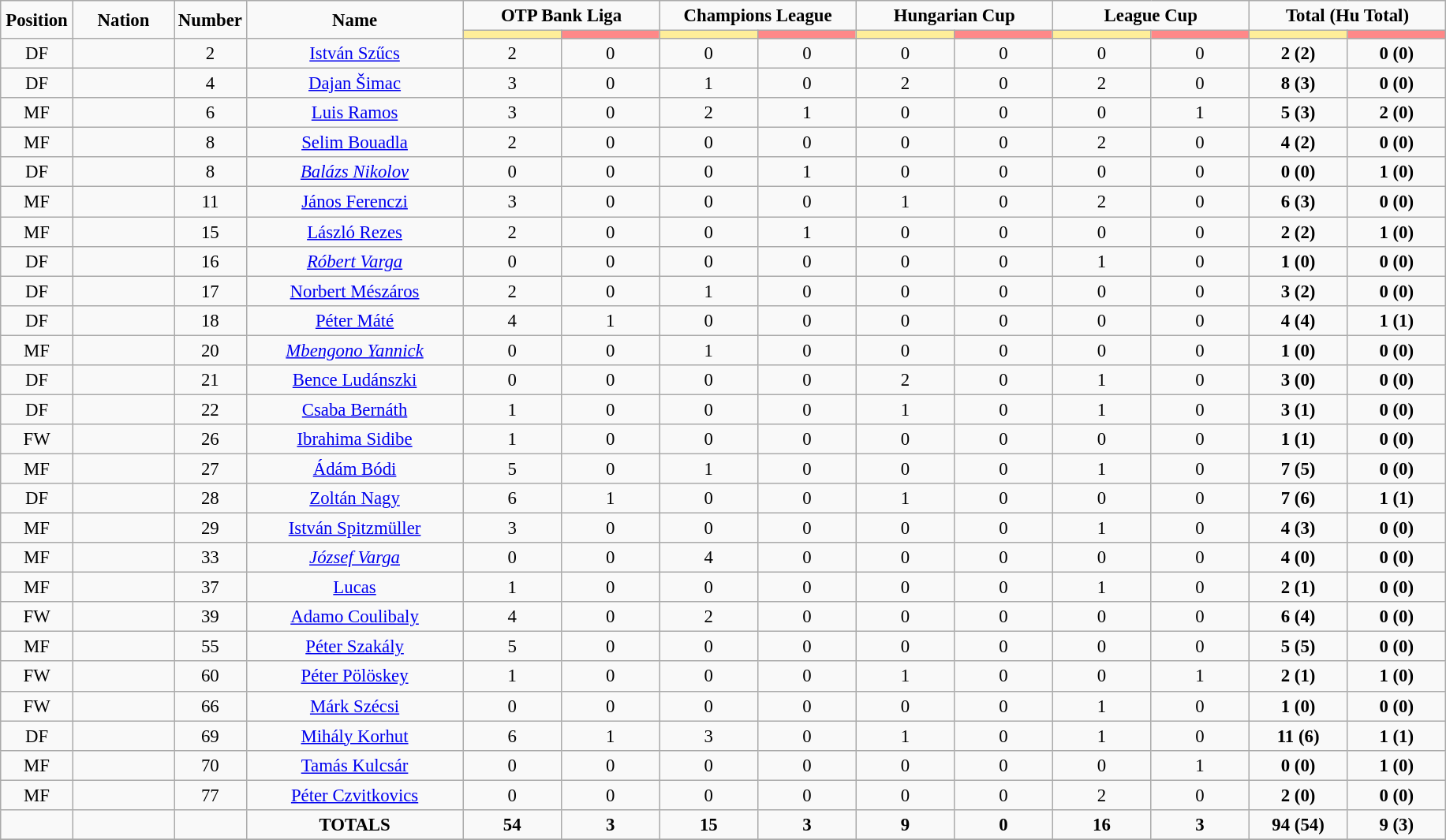<table class="wikitable" style="font-size: 95%; text-align: center;">
<tr>
<td rowspan="2" width="5%" align="center"><strong>Position</strong></td>
<td rowspan="2" width="7%" align="center"><strong>Nation</strong></td>
<td rowspan="2" width="5%" align="center"><strong>Number</strong></td>
<td rowspan="2" width="15%" align="center"><strong>Name</strong></td>
<td colspan="2" align="center"><strong>OTP Bank Liga</strong></td>
<td colspan="2" align="center"><strong>Champions League</strong></td>
<td colspan="2" align="center"><strong>Hungarian Cup</strong></td>
<td colspan="2" align="center"><strong>League Cup</strong></td>
<td colspan="2" align="center"><strong>Total (Hu Total)</strong></td>
</tr>
<tr>
<th width=60 style="background: #FFEE99"></th>
<th width=60 style="background: #FF8888"></th>
<th width=60 style="background: #FFEE99"></th>
<th width=60 style="background: #FF8888"></th>
<th width=60 style="background: #FFEE99"></th>
<th width=60 style="background: #FF8888"></th>
<th width=60 style="background: #FFEE99"></th>
<th width=60 style="background: #FF8888"></th>
<th width=60 style="background: #FFEE99"></th>
<th width=60 style="background: #FF8888"></th>
</tr>
<tr>
<td>DF</td>
<td></td>
<td>2</td>
<td><a href='#'>István Szűcs</a></td>
<td>2</td>
<td>0</td>
<td>0</td>
<td>0</td>
<td>0</td>
<td>0</td>
<td>0</td>
<td>0</td>
<td><strong>2 (2)</strong></td>
<td><strong>0 (0)</strong></td>
</tr>
<tr>
<td>DF</td>
<td></td>
<td>4</td>
<td><a href='#'>Dajan Šimac</a></td>
<td>3</td>
<td>0</td>
<td>1</td>
<td>0</td>
<td>2</td>
<td>0</td>
<td>2</td>
<td>0</td>
<td><strong>8 (3)</strong></td>
<td><strong>0 (0)</strong></td>
</tr>
<tr>
<td>MF</td>
<td></td>
<td>6</td>
<td><a href='#'>Luis Ramos</a></td>
<td>3</td>
<td>0</td>
<td>2</td>
<td>1</td>
<td>0</td>
<td>0</td>
<td>0</td>
<td>1</td>
<td><strong>5 (3)</strong></td>
<td><strong>2 (0)</strong></td>
</tr>
<tr>
<td>MF</td>
<td></td>
<td>8</td>
<td><a href='#'>Selim Bouadla</a></td>
<td>2</td>
<td>0</td>
<td>0</td>
<td>0</td>
<td>0</td>
<td>0</td>
<td>2</td>
<td>0</td>
<td><strong>4 (2)</strong></td>
<td><strong>0 (0)</strong></td>
</tr>
<tr>
<td>DF</td>
<td></td>
<td>8</td>
<td><em><a href='#'>Balázs Nikolov</a></em></td>
<td>0</td>
<td>0</td>
<td>0</td>
<td>1</td>
<td>0</td>
<td>0</td>
<td>0</td>
<td>0</td>
<td><strong>0 (0)</strong></td>
<td><strong>1 (0)</strong></td>
</tr>
<tr>
<td>MF</td>
<td></td>
<td>11</td>
<td><a href='#'>János Ferenczi</a></td>
<td>3</td>
<td>0</td>
<td>0</td>
<td>0</td>
<td>1</td>
<td>0</td>
<td>2</td>
<td>0</td>
<td><strong>6 (3)</strong></td>
<td><strong>0 (0)</strong></td>
</tr>
<tr>
<td>MF</td>
<td></td>
<td>15</td>
<td><a href='#'>László Rezes</a></td>
<td>2</td>
<td>0</td>
<td>0</td>
<td>1</td>
<td>0</td>
<td>0</td>
<td>0</td>
<td>0</td>
<td><strong>2 (2)</strong></td>
<td><strong>1 (0)</strong></td>
</tr>
<tr>
<td>DF</td>
<td></td>
<td>16</td>
<td><em><a href='#'>Róbert Varga</a></em></td>
<td>0</td>
<td>0</td>
<td>0</td>
<td>0</td>
<td>0</td>
<td>0</td>
<td>1</td>
<td>0</td>
<td><strong>1 (0)</strong></td>
<td><strong>0 (0)</strong></td>
</tr>
<tr>
<td>DF</td>
<td></td>
<td>17</td>
<td><a href='#'>Norbert Mészáros</a></td>
<td>2</td>
<td>0</td>
<td>1</td>
<td>0</td>
<td>0</td>
<td>0</td>
<td>0</td>
<td>0</td>
<td><strong>3 (2)</strong></td>
<td><strong>0 (0)</strong></td>
</tr>
<tr>
<td>DF</td>
<td></td>
<td>18</td>
<td><a href='#'>Péter Máté</a></td>
<td>4</td>
<td>1</td>
<td>0</td>
<td>0</td>
<td>0</td>
<td>0</td>
<td>0</td>
<td>0</td>
<td><strong>4 (4)</strong></td>
<td><strong>1 (1)</strong></td>
</tr>
<tr>
<td>MF</td>
<td></td>
<td>20</td>
<td><em><a href='#'>Mbengono Yannick</a></em></td>
<td>0</td>
<td>0</td>
<td>1</td>
<td>0</td>
<td>0</td>
<td>0</td>
<td>0</td>
<td>0</td>
<td><strong>1 (0)</strong></td>
<td><strong>0 (0)</strong></td>
</tr>
<tr>
<td>DF</td>
<td></td>
<td>21</td>
<td><a href='#'>Bence Ludánszki</a></td>
<td>0</td>
<td>0</td>
<td>0</td>
<td>0</td>
<td>2</td>
<td>0</td>
<td>1</td>
<td>0</td>
<td><strong>3 (0)</strong></td>
<td><strong>0 (0)</strong></td>
</tr>
<tr>
<td>DF</td>
<td></td>
<td>22</td>
<td><a href='#'>Csaba Bernáth</a></td>
<td>1</td>
<td>0</td>
<td>0</td>
<td>0</td>
<td>1</td>
<td>0</td>
<td>1</td>
<td>0</td>
<td><strong>3 (1)</strong></td>
<td><strong>0 (0)</strong></td>
</tr>
<tr>
<td>FW</td>
<td></td>
<td>26</td>
<td><a href='#'>Ibrahima Sidibe</a></td>
<td>1</td>
<td>0</td>
<td>0</td>
<td>0</td>
<td>0</td>
<td>0</td>
<td>0</td>
<td>0</td>
<td><strong>1 (1)</strong></td>
<td><strong>0 (0)</strong></td>
</tr>
<tr>
<td>MF</td>
<td></td>
<td>27</td>
<td><a href='#'>Ádám Bódi</a></td>
<td>5</td>
<td>0</td>
<td>1</td>
<td>0</td>
<td>0</td>
<td>0</td>
<td>1</td>
<td>0</td>
<td><strong>7 (5)</strong></td>
<td><strong>0 (0)</strong></td>
</tr>
<tr>
<td>DF</td>
<td></td>
<td>28</td>
<td><a href='#'>Zoltán Nagy</a></td>
<td>6</td>
<td>1</td>
<td>0</td>
<td>0</td>
<td>1</td>
<td>0</td>
<td>0</td>
<td>0</td>
<td><strong>7 (6)</strong></td>
<td><strong>1 (1)</strong></td>
</tr>
<tr>
<td>MF</td>
<td></td>
<td>29</td>
<td><a href='#'>István Spitzmüller</a></td>
<td>3</td>
<td>0</td>
<td>0</td>
<td>0</td>
<td>0</td>
<td>0</td>
<td>1</td>
<td>0</td>
<td><strong>4 (3)</strong></td>
<td><strong>0 (0)</strong></td>
</tr>
<tr>
<td>MF</td>
<td></td>
<td>33</td>
<td><em><a href='#'>József Varga</a></em></td>
<td>0</td>
<td>0</td>
<td>4</td>
<td>0</td>
<td>0</td>
<td>0</td>
<td>0</td>
<td>0</td>
<td><strong>4 (0)</strong></td>
<td><strong>0 (0)</strong></td>
</tr>
<tr>
<td>MF</td>
<td></td>
<td>37</td>
<td><a href='#'>Lucas</a></td>
<td>1</td>
<td>0</td>
<td>0</td>
<td>0</td>
<td>0</td>
<td>0</td>
<td>1</td>
<td>0</td>
<td><strong>2 (1)</strong></td>
<td><strong>0 (0)</strong></td>
</tr>
<tr>
<td>FW</td>
<td></td>
<td>39</td>
<td><a href='#'>Adamo Coulibaly</a></td>
<td>4</td>
<td>0</td>
<td>2</td>
<td>0</td>
<td>0</td>
<td>0</td>
<td>0</td>
<td>0</td>
<td><strong>6 (4)</strong></td>
<td><strong>0 (0)</strong></td>
</tr>
<tr>
<td>MF</td>
<td></td>
<td>55</td>
<td><a href='#'>Péter Szakály</a></td>
<td>5</td>
<td>0</td>
<td>0</td>
<td>0</td>
<td>0</td>
<td>0</td>
<td>0</td>
<td>0</td>
<td><strong>5 (5)</strong></td>
<td><strong>0 (0)</strong></td>
</tr>
<tr>
<td>FW</td>
<td></td>
<td>60</td>
<td><a href='#'>Péter Pölöskey</a></td>
<td>1</td>
<td>0</td>
<td>0</td>
<td>0</td>
<td>1</td>
<td>0</td>
<td>0</td>
<td>1</td>
<td><strong>2 (1)</strong></td>
<td><strong>1 (0)</strong></td>
</tr>
<tr>
<td>FW</td>
<td></td>
<td>66</td>
<td><a href='#'>Márk Szécsi</a></td>
<td>0</td>
<td>0</td>
<td>0</td>
<td>0</td>
<td>0</td>
<td>0</td>
<td>1</td>
<td>0</td>
<td><strong>1 (0)</strong></td>
<td><strong>0 (0)</strong></td>
</tr>
<tr>
<td>DF</td>
<td></td>
<td>69</td>
<td><a href='#'>Mihály Korhut</a></td>
<td>6</td>
<td>1</td>
<td>3</td>
<td>0</td>
<td>1</td>
<td>0</td>
<td>1</td>
<td>0</td>
<td><strong>11 (6)</strong></td>
<td><strong>1 (1)</strong></td>
</tr>
<tr>
<td>MF</td>
<td></td>
<td>70</td>
<td><a href='#'>Tamás Kulcsár</a></td>
<td>0</td>
<td>0</td>
<td>0</td>
<td>0</td>
<td>0</td>
<td>0</td>
<td>0</td>
<td>1</td>
<td><strong>0 (0)</strong></td>
<td><strong>1 (0)</strong></td>
</tr>
<tr>
<td>MF</td>
<td></td>
<td>77</td>
<td><a href='#'>Péter Czvitkovics</a></td>
<td>0</td>
<td>0</td>
<td>0</td>
<td>0</td>
<td>0</td>
<td>0</td>
<td>2</td>
<td>0</td>
<td><strong>2 (0)</strong></td>
<td><strong>0 (0)</strong></td>
</tr>
<tr>
<td></td>
<td></td>
<td></td>
<td><strong>TOTALS</strong></td>
<td><strong>54</strong></td>
<td><strong>3</strong></td>
<td><strong>15</strong></td>
<td><strong>3</strong></td>
<td><strong>9</strong></td>
<td><strong>0</strong></td>
<td><strong>16</strong></td>
<td><strong>3</strong></td>
<td><strong>94 (54)</strong></td>
<td><strong>9 (3)</strong></td>
</tr>
<tr>
</tr>
</table>
